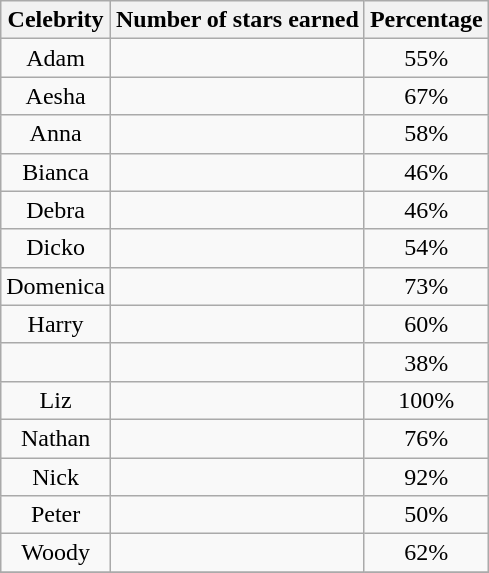<table class=wikitable style="text-align:center">
<tr>
<th>Celebrity</th>
<th>Number of stars earned</th>
<th>Percentage</th>
</tr>
<tr>
<td>Adam</td>
<td></td>
<td>55%</td>
</tr>
<tr>
<td>Aesha</td>
<td></td>
<td>67%</td>
</tr>
<tr>
<td>Anna</td>
<td></td>
<td>58%</td>
</tr>
<tr>
<td>Bianca</td>
<td></td>
<td>46%</td>
</tr>
<tr>
<td>Debra</td>
<td></td>
<td>46%</td>
</tr>
<tr>
<td>Dicko</td>
<td></td>
<td>54%</td>
</tr>
<tr>
<td>Domenica</td>
<td></td>
<td>73%</td>
</tr>
<tr>
<td>Harry</td>
<td></td>
<td>60%</td>
</tr>
<tr>
<td></td>
<td></td>
<td>38%</td>
</tr>
<tr>
<td>Liz</td>
<td></td>
<td>100%</td>
</tr>
<tr>
<td>Nathan</td>
<td></td>
<td>76%</td>
</tr>
<tr>
<td>Nick</td>
<td></td>
<td>92%</td>
</tr>
<tr>
<td>Peter</td>
<td></td>
<td>50%</td>
</tr>
<tr>
<td>Woody</td>
<td></td>
<td>62%</td>
</tr>
<tr>
</tr>
</table>
